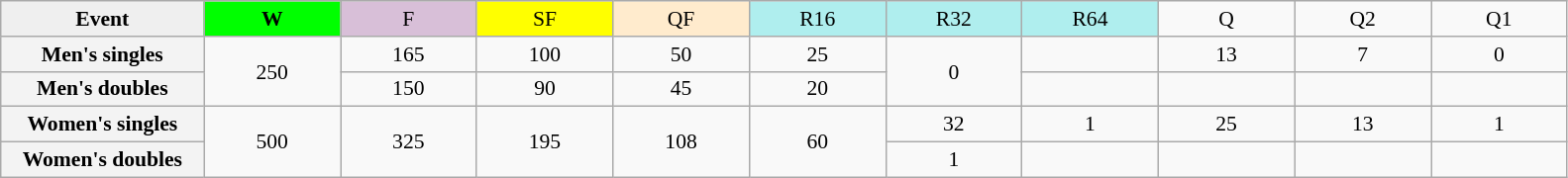<table class="wikitable nowrap" style=font-size:90%;text-align:center>
<tr>
<td style="width:130px; background:#efefef;"><strong>Event</strong></td>
<td style="width:85px; background:lime;"><strong>W</strong></td>
<td style="width:85px; background:thistle;">F</td>
<td style="width:85px; background:#ff0;">SF</td>
<td style="width:85px; background:#ffebcd;">QF</td>
<td style="width:85px; background:#afeeee;">R16</td>
<td style="width:85px; background:#afeeee;">R32</td>
<td style="width:85px; background:#afeeee;">R64</td>
<td width=85>Q</td>
<td width=85>Q2</td>
<td width=85>Q1</td>
</tr>
<tr>
<th style="background:#f3f3f3;">Men's singles</th>
<td rowspan=2>250</td>
<td>165</td>
<td>100</td>
<td>50</td>
<td>25</td>
<td rowspan=2>0</td>
<td></td>
<td>13</td>
<td>7</td>
<td>0</td>
</tr>
<tr>
<th style="background:#f3f3f3;">Men's doubles</th>
<td>150</td>
<td>90</td>
<td>45</td>
<td>20</td>
<td></td>
<td></td>
<td></td>
<td></td>
</tr>
<tr>
<th style="background:#f3f3f3;">Women's singles</th>
<td rowspan=2>500</td>
<td rowspan=2>325</td>
<td rowspan=2>195</td>
<td rowspan=2>108</td>
<td rowspan=2>60</td>
<td>32</td>
<td>1</td>
<td>25</td>
<td>13</td>
<td>1</td>
</tr>
<tr>
<th style="background:#f3f3f3;">Women's doubles</th>
<td>1</td>
<td></td>
<td></td>
<td></td>
<td></td>
</tr>
</table>
